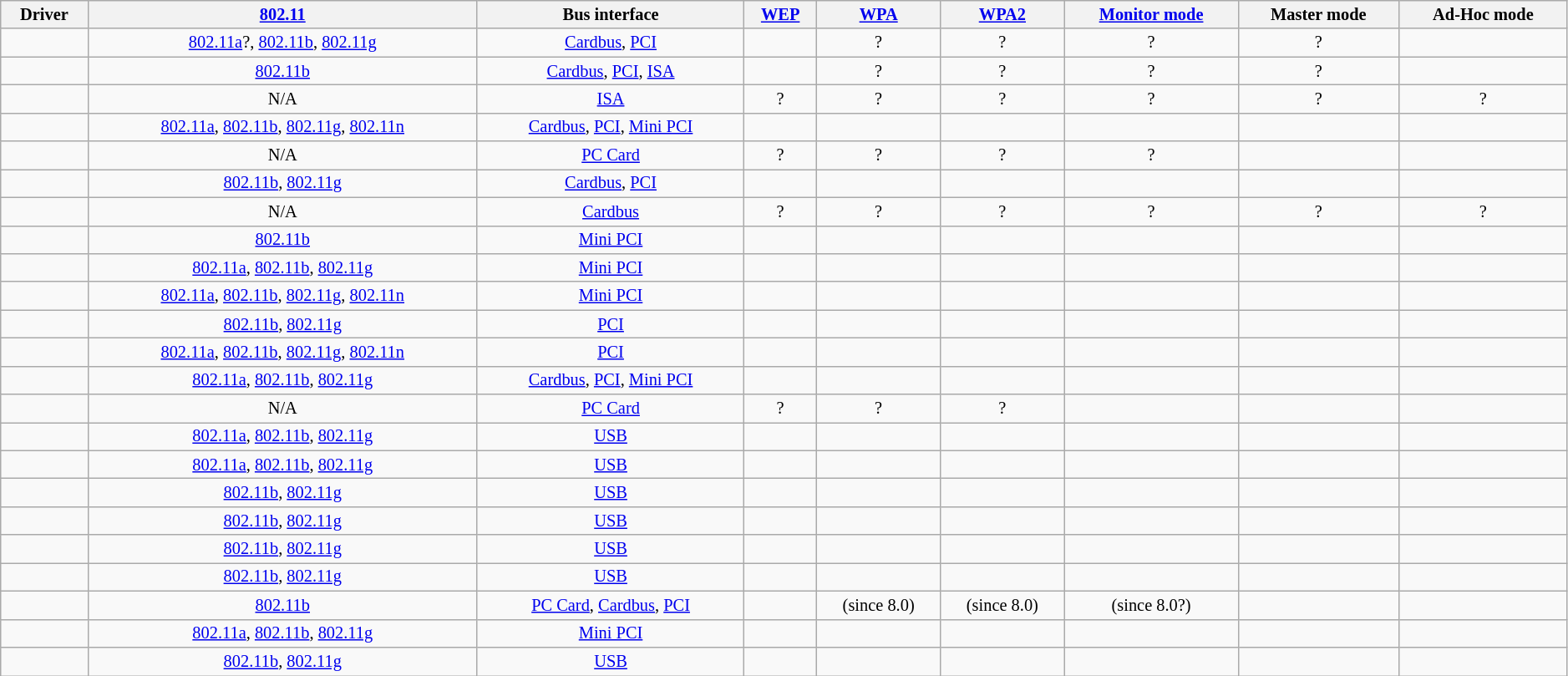<table class="wikitable" style="font-size: 85%; text-align: center; width: 99%;">
<tr>
<th>Driver</th>
<th><a href='#'>802.11</a></th>
<th>Bus interface</th>
<th><a href='#'>WEP</a></th>
<th><a href='#'>WPA</a></th>
<th><a href='#'>WPA2</a></th>
<th><a href='#'>Monitor mode</a></th>
<th>Master mode</th>
<th>Ad-Hoc mode</th>
</tr>
<tr>
<td></td>
<td><a href='#'>802.11a</a>?, <a href='#'>802.11b</a>, <a href='#'>802.11g</a></td>
<td><a href='#'>Cardbus</a>, <a href='#'>PCI</a></td>
<td></td>
<td>?</td>
<td>?</td>
<td>?</td>
<td>?</td>
<td></td>
</tr>
<tr>
<td></td>
<td><a href='#'>802.11b</a></td>
<td><a href='#'>Cardbus</a>, <a href='#'>PCI</a>, <a href='#'>ISA</a></td>
<td></td>
<td>?</td>
<td>?</td>
<td>?</td>
<td>?</td>
<td></td>
</tr>
<tr>
<td></td>
<td>N/A</td>
<td><a href='#'>ISA</a></td>
<td>?</td>
<td>?</td>
<td>?</td>
<td>?</td>
<td>?</td>
<td>?</td>
</tr>
<tr>
<td></td>
<td><a href='#'>802.11a</a>, <a href='#'>802.11b</a>, <a href='#'>802.11g</a>, <a href='#'>802.11n</a></td>
<td><a href='#'>Cardbus</a>, <a href='#'>PCI</a>, <a href='#'>Mini PCI</a></td>
<td></td>
<td></td>
<td></td>
<td></td>
<td></td>
<td></td>
</tr>
<tr>
<td></td>
<td>N/A</td>
<td><a href='#'>PC Card</a></td>
<td>?</td>
<td>?</td>
<td>?</td>
<td>?</td>
<td></td>
<td></td>
</tr>
<tr>
<td></td>
<td><a href='#'>802.11b</a>, <a href='#'>802.11g</a></td>
<td><a href='#'>Cardbus</a>, <a href='#'>PCI</a></td>
<td></td>
<td></td>
<td></td>
<td></td>
<td></td>
<td></td>
</tr>
<tr>
<td></td>
<td>N/A</td>
<td><a href='#'>Cardbus</a></td>
<td>?</td>
<td>?</td>
<td>?</td>
<td>?</td>
<td>?</td>
<td>?</td>
</tr>
<tr>
<td></td>
<td><a href='#'>802.11b</a></td>
<td><a href='#'>Mini PCI</a></td>
<td></td>
<td></td>
<td></td>
<td></td>
<td></td>
<td></td>
</tr>
<tr>
<td></td>
<td><a href='#'>802.11a</a>, <a href='#'>802.11b</a>, <a href='#'>802.11g</a></td>
<td><a href='#'>Mini PCI</a></td>
<td></td>
<td></td>
<td></td>
<td></td>
<td></td>
<td></td>
</tr>
<tr>
<td></td>
<td><a href='#'>802.11a</a>, <a href='#'>802.11b</a>, <a href='#'>802.11g</a>, <a href='#'>802.11n</a></td>
<td><a href='#'>Mini PCI</a></td>
<td></td>
<td></td>
<td></td>
<td></td>
<td></td>
<td></td>
</tr>
<tr>
<td></td>
<td><a href='#'>802.11b</a>, <a href='#'>802.11g</a></td>
<td><a href='#'>PCI</a></td>
<td></td>
<td></td>
<td></td>
<td></td>
<td></td>
<td></td>
</tr>
<tr>
<td></td>
<td><a href='#'>802.11a</a>, <a href='#'>802.11b</a>, <a href='#'>802.11g</a>, <a href='#'>802.11n</a></td>
<td><a href='#'>PCI</a></td>
<td></td>
<td></td>
<td></td>
<td></td>
<td></td>
<td></td>
</tr>
<tr>
<td></td>
<td><a href='#'>802.11a</a>, <a href='#'>802.11b</a>, <a href='#'>802.11g</a></td>
<td><a href='#'>Cardbus</a>, <a href='#'>PCI</a>, <a href='#'>Mini PCI</a></td>
<td></td>
<td></td>
<td></td>
<td></td>
<td></td>
<td></td>
</tr>
<tr>
<td></td>
<td>N/A</td>
<td><a href='#'>PC Card</a></td>
<td>?</td>
<td>?</td>
<td>?</td>
<td></td>
<td></td>
<td></td>
</tr>
<tr>
<td></td>
<td><a href='#'>802.11a</a>, <a href='#'>802.11b</a>, <a href='#'>802.11g</a></td>
<td><a href='#'>USB</a></td>
<td></td>
<td></td>
<td></td>
<td></td>
<td></td>
<td></td>
</tr>
<tr>
<td></td>
<td><a href='#'>802.11a</a>, <a href='#'>802.11b</a>, <a href='#'>802.11g</a></td>
<td><a href='#'>USB</a></td>
<td></td>
<td></td>
<td></td>
<td></td>
<td></td>
<td></td>
</tr>
<tr>
<td></td>
<td><a href='#'>802.11b</a>, <a href='#'>802.11g</a></td>
<td><a href='#'>USB</a></td>
<td></td>
<td></td>
<td></td>
<td></td>
<td></td>
<td></td>
</tr>
<tr>
<td></td>
<td><a href='#'>802.11b</a>, <a href='#'>802.11g</a></td>
<td><a href='#'>USB</a></td>
<td></td>
<td></td>
<td></td>
<td></td>
<td></td>
<td></td>
</tr>
<tr>
<td></td>
<td><a href='#'>802.11b</a>, <a href='#'>802.11g</a></td>
<td><a href='#'>USB</a></td>
<td></td>
<td></td>
<td></td>
<td></td>
<td></td>
<td></td>
</tr>
<tr>
<td></td>
<td><a href='#'>802.11b</a>, <a href='#'>802.11g</a></td>
<td><a href='#'>USB</a></td>
<td></td>
<td></td>
<td></td>
<td></td>
<td></td>
<td></td>
</tr>
<tr>
<td></td>
<td><a href='#'>802.11b</a></td>
<td><a href='#'>PC Card</a>, <a href='#'>Cardbus</a>, <a href='#'>PCI</a></td>
<td></td>
<td> (since 8.0)</td>
<td> (since 8.0)</td>
<td> (since 8.0?)</td>
<td></td>
<td></td>
</tr>
<tr>
<td></td>
<td><a href='#'>802.11a</a>, <a href='#'>802.11b</a>, <a href='#'>802.11g</a></td>
<td><a href='#'>Mini PCI</a></td>
<td></td>
<td></td>
<td></td>
<td></td>
<td></td>
<td></td>
</tr>
<tr>
<td></td>
<td><a href='#'>802.11b</a>, <a href='#'>802.11g</a></td>
<td><a href='#'>USB</a></td>
<td></td>
<td></td>
<td></td>
<td></td>
<td></td>
<td></td>
</tr>
</table>
